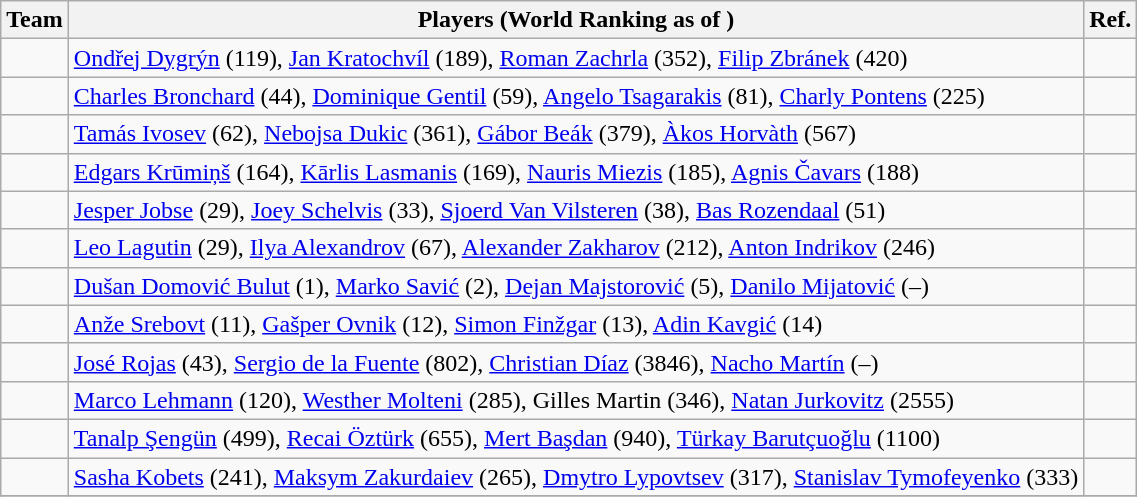<table class="wikitable">
<tr>
<th>Team</th>
<th>Players (World Ranking as of )</th>
<th>Ref.</th>
</tr>
<tr>
<td></td>
<td><a href='#'>Ondřej Dygrýn</a> (119), <a href='#'>Jan Kratochvíl</a> (189), <a href='#'>Roman Zachrla</a> (352), <a href='#'>Filip Zbránek</a> (420)</td>
<td></td>
</tr>
<tr>
<td></td>
<td><a href='#'>Charles Bronchard</a> (44), <a href='#'>Dominique Gentil</a> (59), <a href='#'>Angelo Tsagarakis</a> (81), <a href='#'>Charly Pontens</a> (225)</td>
<td></td>
</tr>
<tr>
<td></td>
<td><a href='#'>Tamás Ivosev</a> (62), <a href='#'>Nebojsa Dukic</a> (361), <a href='#'>Gábor Beák</a> (379), <a href='#'>Àkos Horvàth</a> (567)</td>
<td></td>
</tr>
<tr>
<td></td>
<td><a href='#'>Edgars Krūmiņš</a> (164), <a href='#'>Kārlis Lasmanis</a> (169), <a href='#'>Nauris Miezis</a> (185), <a href='#'>Agnis Čavars</a> (188)</td>
<td></td>
</tr>
<tr>
<td></td>
<td><a href='#'>Jesper Jobse</a> (29), <a href='#'>Joey Schelvis</a> (33), <a href='#'>Sjoerd Van Vilsteren</a> (38), <a href='#'>Bas Rozendaal</a> (51)</td>
<td></td>
</tr>
<tr>
<td></td>
<td><a href='#'>Leo Lagutin</a> (29), <a href='#'>Ilya Alexandrov</a> (67), <a href='#'>Alexander Zakharov</a> (212), <a href='#'>Anton Indrikov</a> (246)</td>
<td></td>
</tr>
<tr>
<td></td>
<td><a href='#'>Dušan Domović Bulut</a> (1), <a href='#'>Marko Savić</a> (2), <a href='#'>Dejan Majstorović</a> (5), <a href='#'>Danilo Mijatović</a> (–)</td>
<td></td>
</tr>
<tr>
<td></td>
<td><a href='#'>Anže Srebovt</a> (11), <a href='#'>Gašper Ovnik</a> (12), <a href='#'>Simon Finžgar</a> (13), <a href='#'>Adin Kavgić</a> (14)</td>
<td></td>
</tr>
<tr>
<td></td>
<td><a href='#'>José Rojas</a> (43), <a href='#'>Sergio de la Fuente</a> (802), <a href='#'>Christian Díaz</a> (3846), <a href='#'>Nacho Martín</a> (–)</td>
<td></td>
</tr>
<tr>
<td></td>
<td><a href='#'>Marco Lehmann</a> (120), <a href='#'>Westher Molteni</a> (285), Gilles Martin (346), <a href='#'>Natan Jurkovitz</a> (2555)</td>
<td></td>
</tr>
<tr>
<td></td>
<td><a href='#'>Tanalp Şengün</a> (499), <a href='#'>Recai Öztürk</a> (655), <a href='#'>Mert Başdan</a> (940), <a href='#'>Türkay Barutçuoğlu</a> (1100)</td>
<td></td>
</tr>
<tr>
<td></td>
<td><a href='#'>Sasha Kobets</a> (241), <a href='#'>Maksym Zakurdaiev</a> (265), <a href='#'>Dmytro Lypovtsev</a> (317), <a href='#'>Stanislav Tymofeyenko</a> (333)</td>
<td></td>
</tr>
<tr>
</tr>
</table>
